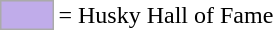<table>
<tr>
<td style="background-color:#C0ACEA; border:1px solid #aaaaaa; width:2em;"></td>
<td>= Husky Hall of Fame</td>
</tr>
</table>
